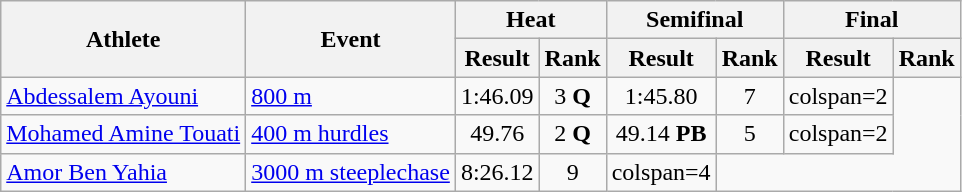<table class="wikitable">
<tr>
<th rowspan="2">Athlete</th>
<th rowspan="2">Event</th>
<th colspan="2">Heat</th>
<th colspan="2">Semifinal</th>
<th colspan="2">Final</th>
</tr>
<tr>
<th>Result</th>
<th>Rank</th>
<th>Result</th>
<th>Rank</th>
<th>Result</th>
<th>Rank</th>
</tr>
<tr style=text-align:center>
<td style=text-align:left><a href='#'>Abdessalem Ayouni</a></td>
<td style=text-align:left><a href='#'>800 m</a></td>
<td>1:46.09</td>
<td>3 <strong>Q</strong></td>
<td>1:45.80</td>
<td>7</td>
<td>colspan=2 </td>
</tr>
<tr style=text-align:center>
<td style=text-align:left><a href='#'>Mohamed Amine Touati</a></td>
<td style=text-align:left><a href='#'>400 m hurdles</a></td>
<td>49.76</td>
<td>2 <strong>Q</strong></td>
<td>49.14 <strong>PB</strong></td>
<td>5</td>
<td>colspan=2 </td>
</tr>
<tr style=text-align:center>
<td style=text-align:left><a href='#'>Amor Ben Yahia</a></td>
<td style=text-align:left><a href='#'>3000 m steeplechase</a></td>
<td>8:26.12</td>
<td>9</td>
<td>colspan=4 </td>
</tr>
</table>
